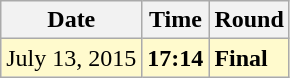<table class="wikitable">
<tr>
<th>Date</th>
<th>Time</th>
<th>Round</th>
</tr>
<tr style=background:lemonchiffon>
<td>July 13, 2015</td>
<td><strong>17:14</strong></td>
<td><strong>Final</strong></td>
</tr>
</table>
